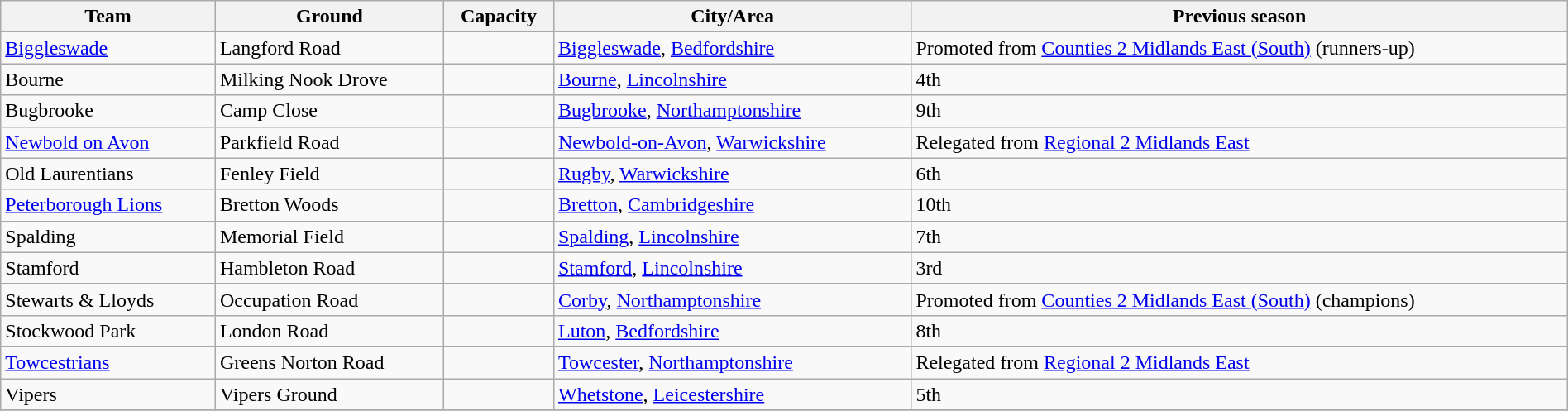<table class="wikitable sortable" width=100%>
<tr>
<th>Team</th>
<th>Ground</th>
<th>Capacity</th>
<th>City/Area</th>
<th>Previous season</th>
</tr>
<tr>
<td><a href='#'>Biggleswade</a></td>
<td>Langford Road</td>
<td></td>
<td><a href='#'>Biggleswade</a>, <a href='#'>Bedfordshire</a></td>
<td>Promoted from <a href='#'>Counties 2 Midlands East (South)</a> (runners-up)</td>
</tr>
<tr>
<td>Bourne</td>
<td>Milking Nook Drove</td>
<td></td>
<td><a href='#'>Bourne</a>, <a href='#'>Lincolnshire</a></td>
<td>4th</td>
</tr>
<tr>
<td>Bugbrooke</td>
<td>Camp Close</td>
<td></td>
<td><a href='#'>Bugbrooke</a>, <a href='#'>Northamptonshire</a></td>
<td>9th</td>
</tr>
<tr>
<td><a href='#'>Newbold on Avon</a></td>
<td>Parkfield Road</td>
<td></td>
<td><a href='#'>Newbold-on-Avon</a>, <a href='#'>Warwickshire</a></td>
<td>Relegated from <a href='#'>Regional 2 Midlands East</a></td>
</tr>
<tr>
<td>Old Laurentians</td>
<td>Fenley Field</td>
<td></td>
<td><a href='#'>Rugby</a>, <a href='#'>Warwickshire</a></td>
<td>6th</td>
</tr>
<tr>
<td><a href='#'>Peterborough Lions</a></td>
<td>Bretton Woods</td>
<td></td>
<td><a href='#'>Bretton</a>, <a href='#'>Cambridgeshire</a></td>
<td>10th</td>
</tr>
<tr>
<td>Spalding</td>
<td>Memorial Field</td>
<td></td>
<td><a href='#'>Spalding</a>, <a href='#'>Lincolnshire</a></td>
<td>7th</td>
</tr>
<tr>
<td>Stamford</td>
<td>Hambleton Road</td>
<td></td>
<td><a href='#'>Stamford</a>, <a href='#'>Lincolnshire</a></td>
<td>3rd</td>
</tr>
<tr>
<td>Stewarts & Lloyds</td>
<td>Occupation Road</td>
<td></td>
<td><a href='#'>Corby</a>, <a href='#'>Northamptonshire</a></td>
<td>Promoted from <a href='#'>Counties 2 Midlands East (South)</a> (champions)</td>
</tr>
<tr>
<td>Stockwood Park</td>
<td>London Road</td>
<td></td>
<td><a href='#'>Luton</a>, <a href='#'>Bedfordshire</a></td>
<td>8th</td>
</tr>
<tr>
<td><a href='#'>Towcestrians</a></td>
<td>Greens Norton Road</td>
<td></td>
<td><a href='#'>Towcester</a>, <a href='#'>Northamptonshire</a></td>
<td>Relegated from <a href='#'>Regional 2 Midlands East</a></td>
</tr>
<tr>
<td>Vipers</td>
<td>Vipers Ground</td>
<td></td>
<td><a href='#'>Whetstone</a>, <a href='#'>Leicestershire</a></td>
<td>5th</td>
</tr>
<tr>
</tr>
</table>
